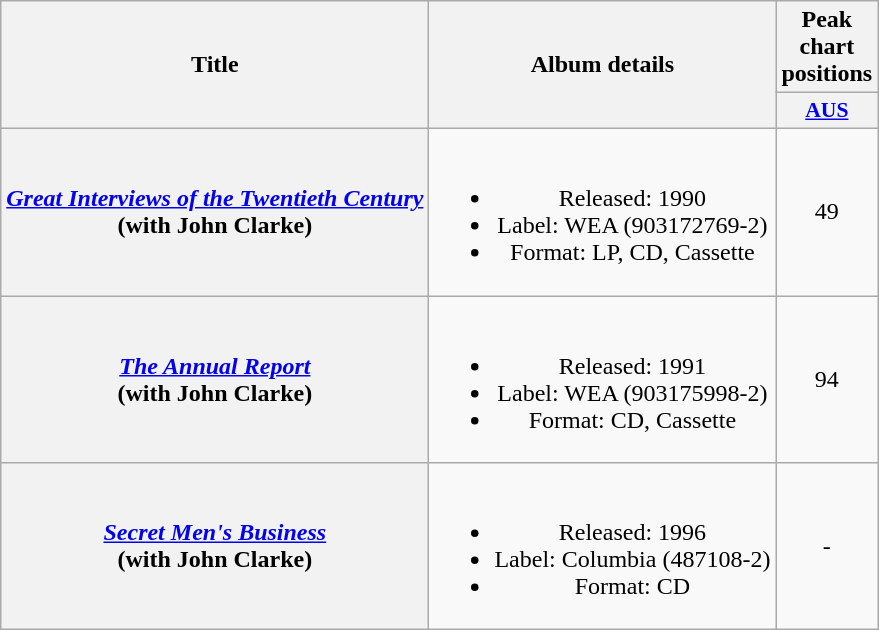<table class="wikitable plainrowheaders" style="text-align:center;" border="1">
<tr>
<th scope="col" rowspan="2">Title</th>
<th scope="col" rowspan="2">Album details</th>
<th scope="col" colspan="1">Peak chart positions</th>
</tr>
<tr>
<th scope="col" style="width:3em;font-size:90%;"><a href='#'>AUS</a><br></th>
</tr>
<tr>
<th scope="row"><em><a href='#'>Great Interviews of the Twentieth Century</a></em> <br> (with John Clarke)</th>
<td><br><ul><li>Released: 1990</li><li>Label: WEA (903172769-2)</li><li>Format: LP, CD, Cassette</li></ul></td>
<td align="center">49</td>
</tr>
<tr>
<th scope="row"><em><a href='#'>The Annual Report</a></em> <br> (with John Clarke)</th>
<td><br><ul><li>Released: 1991</li><li>Label: WEA (903175998-2)</li><li>Format: CD, Cassette</li></ul></td>
<td align="center">94</td>
</tr>
<tr>
<th scope="row"><em><a href='#'>Secret Men's Business</a></em> <br> (with John Clarke)</th>
<td><br><ul><li>Released: 1996</li><li>Label: Columbia (487108-2)</li><li>Format: CD</li></ul></td>
<td align="center">-</td>
</tr>
</table>
